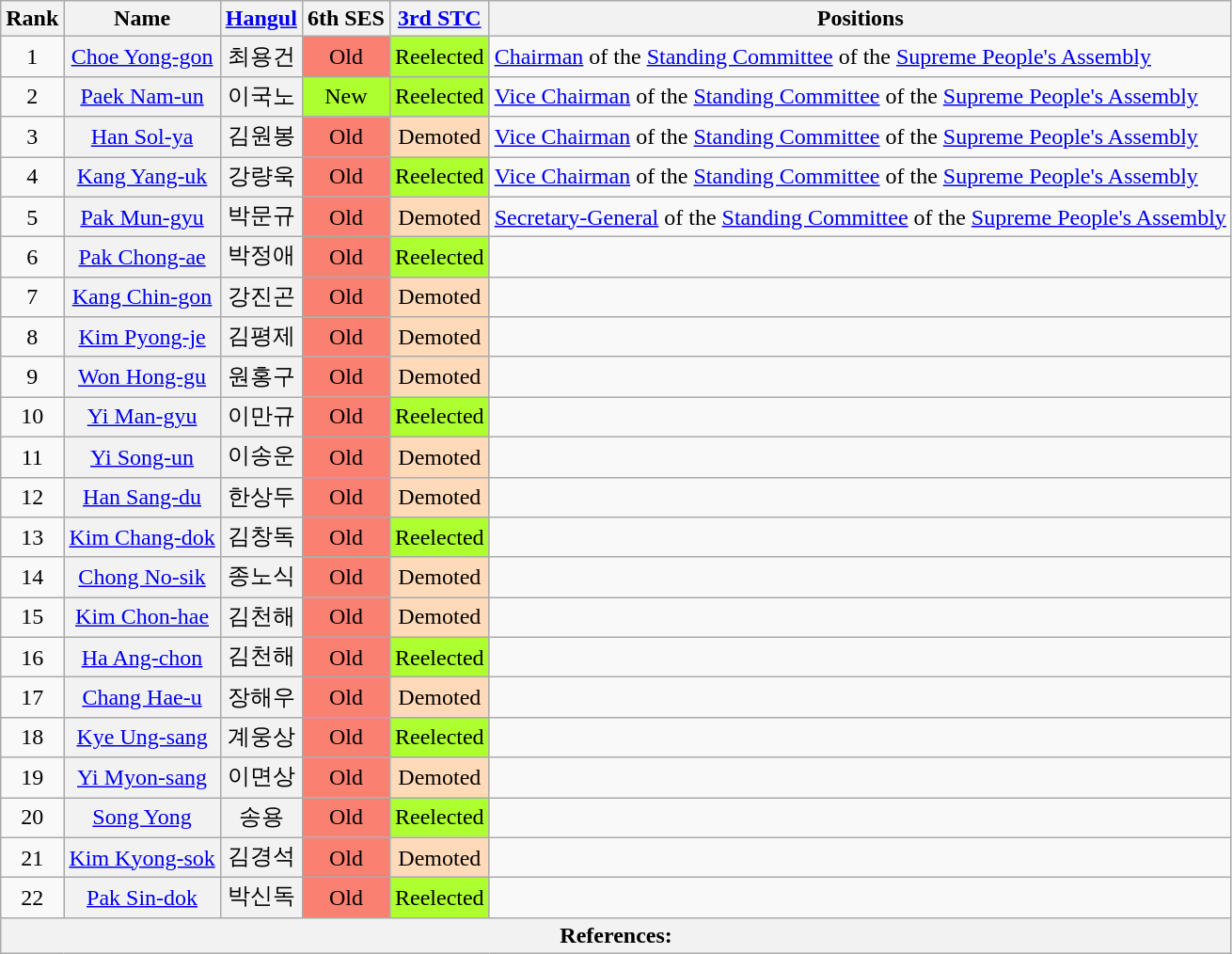<table class="wikitable sortable">
<tr>
<th>Rank</th>
<th>Name</th>
<th class="unsortable"><a href='#'>Hangul</a></th>
<th>6th SES</th>
<th><a href='#'>3rd STC</a></th>
<th>Positions</th>
</tr>
<tr>
<td align="center">1</td>
<th align="center" scope="row" style="font-weight:normal;"><a href='#'>Choe Yong-gon</a></th>
<th align="center" scope="row" style="font-weight:normal;">최용건</th>
<td style="background: Salmon" align="center">Old</td>
<td align="center" style="background: GreenYellow">Reelected</td>
<td><a href='#'>Chairman</a> of the <a href='#'>Standing Committee</a> of the <a href='#'>Supreme People's Assembly</a></td>
</tr>
<tr>
<td align="center">2</td>
<th align="center" scope="row" style="font-weight:normal;"><a href='#'>Paek Nam-un</a></th>
<th align="center" scope="row" style="font-weight:normal;">이국노</th>
<td align="center" style="background: GreenYellow">New</td>
<td align="center" style="background: GreenYellow">Reelected</td>
<td><a href='#'>Vice Chairman</a> of the <a href='#'>Standing Committee</a> of the <a href='#'>Supreme People's Assembly</a></td>
</tr>
<tr>
<td align="center">3</td>
<th align="center" scope="row" style="font-weight:normal;"><a href='#'>Han Sol-ya</a></th>
<th align="center" scope="row" style="font-weight:normal;">김원봉</th>
<td style="background: Salmon" align="center">Old</td>
<td style="background: PeachPuff" align="center">Demoted</td>
<td><a href='#'>Vice Chairman</a> of the <a href='#'>Standing Committee</a> of the <a href='#'>Supreme People's Assembly</a></td>
</tr>
<tr>
<td align="center">4</td>
<th align="center" scope="row" style="font-weight:normal;"><a href='#'>Kang Yang-uk</a></th>
<th align="center" scope="row" style="font-weight:normal;">강량욱</th>
<td style="background: Salmon" align="center">Old</td>
<td align="center" style="background: GreenYellow">Reelected</td>
<td><a href='#'>Vice Chairman</a> of the <a href='#'>Standing Committee</a> of the <a href='#'>Supreme People's Assembly</a></td>
</tr>
<tr>
<td align="center">5</td>
<th align="center" scope="row" style="font-weight:normal;"><a href='#'>Pak Mun-gyu</a></th>
<th align="center" scope="row" style="font-weight:normal;">박문규</th>
<td style="background: Salmon" align="center">Old</td>
<td style="background: PeachPuff" align="center">Demoted</td>
<td><a href='#'>Secretary-General</a> of the <a href='#'>Standing Committee</a> of the <a href='#'>Supreme People's Assembly</a></td>
</tr>
<tr>
<td align="center">6</td>
<th align="center" scope="row" style="font-weight:normal;"><a href='#'>Pak Chong-ae</a></th>
<th align="center" scope="row" style="font-weight:normal;">박정애</th>
<td style="background: Salmon" align="center">Old</td>
<td align="center" style="background: GreenYellow">Reelected</td>
<td></td>
</tr>
<tr>
<td align="center">7</td>
<th align="center" scope="row" style="font-weight:normal;"><a href='#'>Kang Chin-gon</a></th>
<th align="center" scope="row" style="font-weight:normal;">강진곤</th>
<td style="background: Salmon" align="center">Old</td>
<td style="background: PeachPuff" align="center">Demoted</td>
<td></td>
</tr>
<tr>
<td align="center">8</td>
<th align="center" scope="row" style="font-weight:normal;"><a href='#'>Kim Pyong-je</a></th>
<th align="center" scope="row" style="font-weight:normal;">김평제</th>
<td style="background: Salmon" align="center">Old</td>
<td style="background: PeachPuff" align="center">Demoted</td>
<td></td>
</tr>
<tr>
<td align="center">9</td>
<th align="center" scope="row" style="font-weight:normal;"><a href='#'>Won Hong-gu</a></th>
<th align="center" scope="row" style="font-weight:normal;">원홍구</th>
<td style="background: Salmon" align="center">Old</td>
<td style="background: PeachPuff" align="center">Demoted</td>
<td></td>
</tr>
<tr>
<td align="center">10</td>
<th align="center" scope="row" style="font-weight:normal;"><a href='#'>Yi Man-gyu</a></th>
<th align="center" scope="row" style="font-weight:normal;">이만규</th>
<td style="background: Salmon" align="center">Old</td>
<td align="center" style="background: GreenYellow">Reelected</td>
<td></td>
</tr>
<tr>
<td align="center">11</td>
<th align="center" scope="row" style="font-weight:normal;"><a href='#'>Yi Song-un</a></th>
<th align="center" scope="row" style="font-weight:normal;">이송운</th>
<td style="background: Salmon" align="center">Old</td>
<td style="background: PeachPuff" align="center">Demoted</td>
<td></td>
</tr>
<tr>
<td align="center">12</td>
<th align="center" scope="row" style="font-weight:normal;"><a href='#'>Han Sang-du</a></th>
<th align="center" scope="row" style="font-weight:normal;">한상두</th>
<td style="background: Salmon" align="center">Old</td>
<td style="background: PeachPuff" align="center">Demoted</td>
<td></td>
</tr>
<tr>
<td align="center">13</td>
<th align="center" scope="row" style="font-weight:normal;"><a href='#'>Kim Chang-dok</a></th>
<th align="center" scope="row" style="font-weight:normal;">김창독</th>
<td style="background: Salmon" align="center">Old</td>
<td align="center" style="background: GreenYellow">Reelected</td>
<td></td>
</tr>
<tr>
<td align="center">14</td>
<th align="center" scope="row" style="font-weight:normal;"><a href='#'>Chong No-sik</a></th>
<th align="center" scope="row" style="font-weight:normal;">종노식</th>
<td style="background: Salmon" align="center">Old</td>
<td style="background: PeachPuff" align="center">Demoted</td>
<td></td>
</tr>
<tr>
<td align="center">15</td>
<th align="center" scope="row" style="font-weight:normal;"><a href='#'>Kim Chon-hae</a></th>
<th align="center" scope="row" style="font-weight:normal;">김천해</th>
<td style="background: Salmon" align="center">Old</td>
<td style="background: PeachPuff" align="center">Demoted</td>
<td></td>
</tr>
<tr>
<td align="center">16</td>
<th align="center" scope="row" style="font-weight:normal;"><a href='#'>Ha Ang-chon</a></th>
<th align="center" scope="row" style="font-weight:normal;">김천해</th>
<td style="background: Salmon" align="center">Old</td>
<td align="center" style="background: GreenYellow">Reelected</td>
<td></td>
</tr>
<tr>
<td align="center">17</td>
<th align="center" scope="row" style="font-weight:normal;"><a href='#'>Chang Hae-u</a></th>
<th align="center" scope="row" style="font-weight:normal;">장해우</th>
<td style="background: Salmon" align="center">Old</td>
<td style="background: PeachPuff" align="center">Demoted</td>
<td></td>
</tr>
<tr>
<td align="center">18</td>
<th align="center" scope="row" style="font-weight:normal;"><a href='#'>Kye Ung-sang</a></th>
<th align="center" scope="row" style="font-weight:normal;">계웅상</th>
<td style="background: Salmon" align="center">Old</td>
<td align="center" style="background: GreenYellow">Reelected</td>
<td></td>
</tr>
<tr>
<td align="center">19</td>
<th align="center" scope="row" style="font-weight:normal;"><a href='#'>Yi Myon-sang</a></th>
<th align="center" scope="row" style="font-weight:normal;">이면상</th>
<td style="background: Salmon" align="center">Old</td>
<td style="background: PeachPuff" align="center">Demoted</td>
<td></td>
</tr>
<tr>
<td align="center">20</td>
<th align="center" scope="row" style="font-weight:normal;"><a href='#'>Song Yong</a></th>
<th align="center" scope="row" style="font-weight:normal;">송용</th>
<td style="background: Salmon" align="center">Old</td>
<td align="center" style="background: GreenYellow">Reelected</td>
<td></td>
</tr>
<tr>
<td align="center">21</td>
<th align="center" scope="row" style="font-weight:normal;"><a href='#'>Kim Kyong-sok</a></th>
<th align="center" scope="row" style="font-weight:normal;">김경석</th>
<td style="background: Salmon" align="center">Old</td>
<td style="background: PeachPuff" align="center">Demoted</td>
<td></td>
</tr>
<tr>
<td align="center">22</td>
<th align="center" scope="row" style="font-weight:normal;"><a href='#'>Pak Sin-dok</a></th>
<th align="center" scope="row" style="font-weight:normal;">박신독</th>
<td style="background: Salmon" align="center">Old</td>
<td align="center" style="background: GreenYellow">Reelected</td>
<td></td>
</tr>
<tr>
<th colspan="6" unsortable><strong>References:</strong><br></th>
</tr>
</table>
